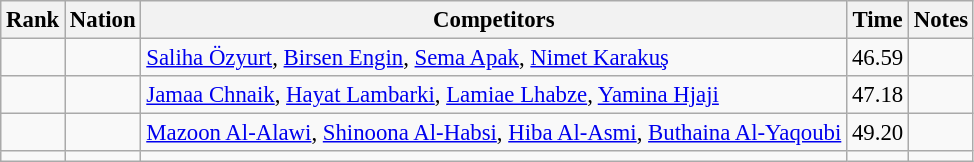<table class="wikitable sortable" style="text-align:center; font-size:95%">
<tr>
<th>Rank</th>
<th>Nation</th>
<th>Competitors</th>
<th>Time</th>
<th>Notes</th>
</tr>
<tr>
<td></td>
<td align=left></td>
<td align=left><a href='#'>Saliha Özyurt</a>, <a href='#'>Birsen Engin</a>, <a href='#'>Sema Apak</a>, <a href='#'>Nimet Karakuş</a></td>
<td>46.59</td>
<td></td>
</tr>
<tr>
<td></td>
<td align=left></td>
<td align=left><a href='#'>Jamaa Chnaik</a>, <a href='#'>Hayat Lambarki</a>, <a href='#'>Lamiae Lhabze</a>, <a href='#'>Yamina Hjaji</a></td>
<td>47.18</td>
<td></td>
</tr>
<tr>
<td></td>
<td align=left></td>
<td align=left><a href='#'>Mazoon Al-Alawi</a>, <a href='#'>Shinoona Al-Habsi</a>, <a href='#'>Hiba Al-Asmi</a>, <a href='#'>Buthaina Al-Yaqoubi</a></td>
<td>49.20</td>
<td></td>
</tr>
<tr>
<td></td>
<td align=left></td>
<td align=left></td>
<td></td>
<td></td>
</tr>
</table>
